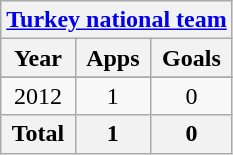<table class="wikitable" style="text-align:center">
<tr>
<th colspan=3><a href='#'>Turkey national team</a></th>
</tr>
<tr>
<th>Year</th>
<th>Apps</th>
<th>Goals</th>
</tr>
<tr>
</tr>
<tr>
<td>2012</td>
<td>1</td>
<td>0</td>
</tr>
<tr>
<th>Total</th>
<th>1</th>
<th>0</th>
</tr>
</table>
